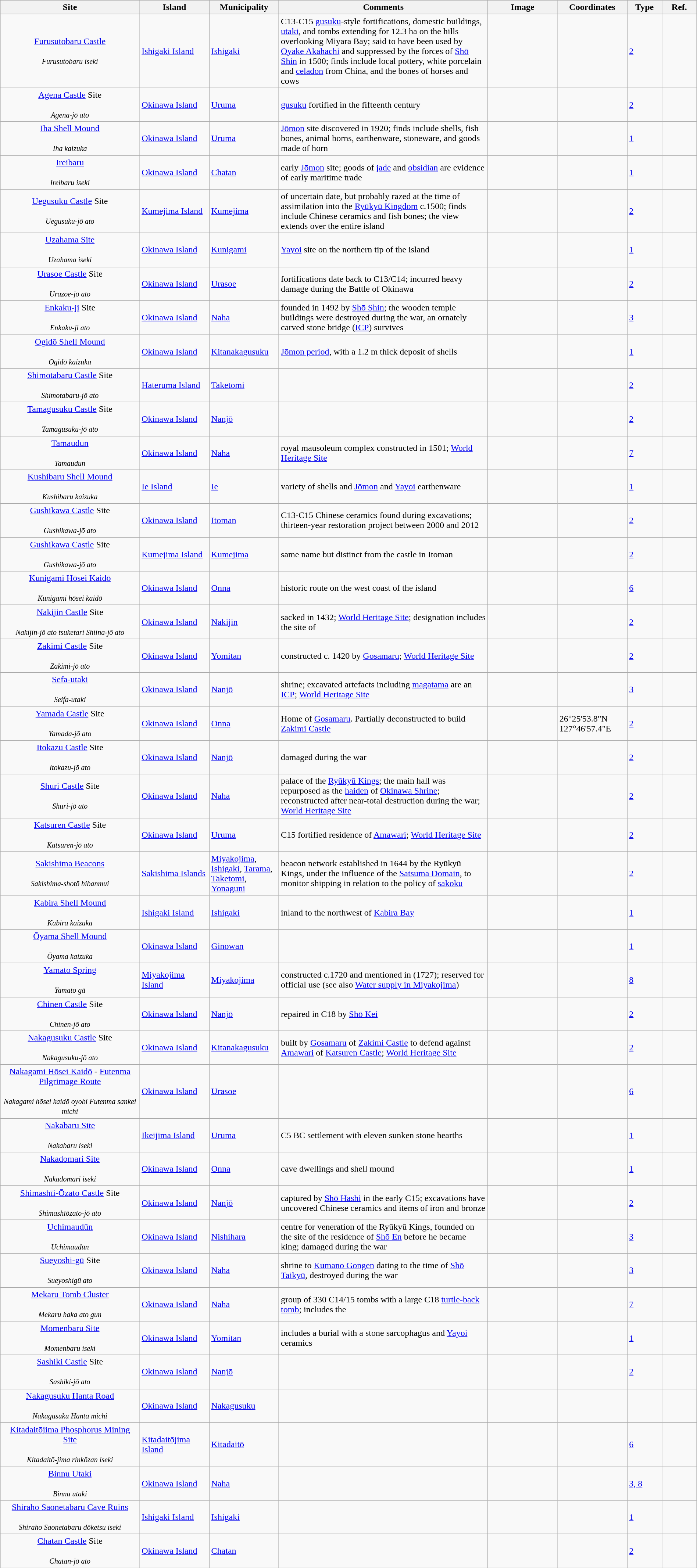<table class="wikitable sortable"  style="width:100%;">
<tr>
<th width="20%" align="left">Site</th>
<th width="10%" align="left">Island</th>
<th width="10%" align="left">Municipality</th>
<th width="30%" align="left" class="unsortable">Comments</th>
<th width="10%" align="left"  class="unsortable">Image</th>
<th width="10%" align="left" class="unsortable">Coordinates</th>
<th width="5%" align="left">Type</th>
<th width="5%" align="left"  class="unsortable">Ref.</th>
</tr>
<tr>
<td align="center"><a href='#'>Furusutobaru Castle</a><br><br><small><em>Furusutobaru iseki</em></small></td>
<td><a href='#'>Ishigaki Island</a></td>
<td><a href='#'>Ishigaki</a></td>
<td>C13-C15 <a href='#'>gusuku</a>-style fortifications, domestic buildings, <a href='#'>utaki</a>, and tombs extending for 12.3 ha on the  hills overlooking Miyara Bay; said to have been used by <a href='#'>Oyake Akahachi</a> and suppressed by the forces of <a href='#'>Shō Shin</a> in 1500; finds include local pottery, white porcelain and <a href='#'>celadon</a> from China, and the bones of horses and cows</td>
<td></td>
<td></td>
<td><a href='#'>2</a></td>
<td></td>
</tr>
<tr>
<td align="center"><a href='#'>Agena Castle</a> Site<br><br><small><em>Agena-jō ato</em></small></td>
<td><a href='#'>Okinawa Island</a></td>
<td><a href='#'>Uruma</a></td>
<td><a href='#'>gusuku</a> fortified in the fifteenth century</td>
<td></td>
<td></td>
<td><a href='#'>2</a></td>
<td></td>
</tr>
<tr>
<td align="center"><a href='#'>Iha Shell Mound</a><br><br><small><em>Iha kaizuka</em></small></td>
<td><a href='#'>Okinawa Island</a></td>
<td><a href='#'>Uruma</a></td>
<td><a href='#'>Jōmon</a> site discovered in 1920; finds include shells, fish bones, animal borns, earthenware, stoneware, and goods made of horn</td>
<td></td>
<td></td>
<td><a href='#'>1</a></td>
<td></td>
</tr>
<tr>
<td align="center"><a href='#'>Ireibaru</a><br><br><small><em>Ireibaru iseki</em></small></td>
<td><a href='#'>Okinawa Island</a></td>
<td><a href='#'>Chatan</a></td>
<td>early <a href='#'>Jōmon</a> site; goods of <a href='#'>jade</a> and <a href='#'>obsidian</a> are evidence of early maritime trade</td>
<td></td>
<td></td>
<td><a href='#'>1</a></td>
<td></td>
</tr>
<tr>
<td align="center"><a href='#'>Uegusuku Castle</a> Site<br><br><small><em>Uegusuku-jō ato</em></small></td>
<td><a href='#'>Kumejima Island</a></td>
<td><a href='#'>Kumejima</a></td>
<td>of uncertain date, but probably razed at the time of assimilation into the <a href='#'>Ryūkyū Kingdom</a> c.1500; finds include Chinese ceramics and fish bones; the view extends over the entire island</td>
<td></td>
<td></td>
<td><a href='#'>2</a></td>
<td></td>
</tr>
<tr>
<td align="center"><a href='#'>Uzahama Site</a><br><br><small><em>Uzahama iseki</em></small></td>
<td><a href='#'>Okinawa Island</a></td>
<td><a href='#'>Kunigami</a></td>
<td><a href='#'>Yayoi</a> site on the northern tip of the island</td>
<td></td>
<td></td>
<td><a href='#'>1</a></td>
<td></td>
</tr>
<tr>
<td align="center"><a href='#'>Urasoe Castle</a> Site<br><br><small><em>Urazoe-jō ato</em></small></td>
<td><a href='#'>Okinawa Island</a></td>
<td><a href='#'>Urasoe</a></td>
<td>fortifications date back to C13/C14; incurred heavy damage during the Battle of Okinawa</td>
<td></td>
<td></td>
<td><a href='#'>2</a></td>
<td></td>
</tr>
<tr>
<td align="center"><a href='#'>Enkaku-ji</a> Site<br><br><small><em>Enkaku-ji ato</em></small></td>
<td><a href='#'>Okinawa Island</a></td>
<td><a href='#'>Naha</a></td>
<td>founded in 1492 by <a href='#'>Shō Shin</a>; the wooden temple buildings were destroyed during the war, an ornately carved stone bridge (<a href='#'>ICP</a>) survives</td>
<td></td>
<td></td>
<td><a href='#'>3</a></td>
<td></td>
</tr>
<tr>
<td align="center"><a href='#'>Ogidō Shell Mound</a><br><br><small><em>Ogidō kaizuka</em></small></td>
<td><a href='#'>Okinawa Island</a></td>
<td><a href='#'>Kitanakagusuku</a></td>
<td><a href='#'>Jōmon period</a>, with a 1.2 m thick deposit of shells</td>
<td></td>
<td></td>
<td><a href='#'>1</a></td>
<td></td>
</tr>
<tr>
<td align="center"><a href='#'>Shimotabaru Castle</a> Site<br><br><small><em>Shimotabaru-jō ato</em></small></td>
<td><a href='#'>Hateruma Island</a></td>
<td><a href='#'>Taketomi</a></td>
<td></td>
<td></td>
<td></td>
<td><a href='#'>2</a></td>
<td></td>
</tr>
<tr>
<td align="center"><a href='#'>Tamagusuku Castle</a> Site<br><br><small><em>Tamagusuku-jō ato</em></small></td>
<td><a href='#'>Okinawa Island</a></td>
<td><a href='#'>Nanjō</a></td>
<td></td>
<td></td>
<td></td>
<td><a href='#'>2</a></td>
<td></td>
</tr>
<tr>
<td align="center"><a href='#'>Tamaudun</a><br><br><small><em>Tamaudun</em></small></td>
<td><a href='#'>Okinawa Island</a></td>
<td><a href='#'>Naha</a></td>
<td>royal mausoleum complex constructed in 1501; <a href='#'>World Heritage Site</a></td>
<td></td>
<td></td>
<td><a href='#'>7</a></td>
<td></td>
</tr>
<tr>
<td align="center"><a href='#'>Kushibaru Shell Mound</a><br><br><small><em>Kushibaru kaizuka</em></small></td>
<td><a href='#'>Ie Island</a></td>
<td><a href='#'>Ie</a></td>
<td>variety of shells and <a href='#'>Jōmon</a> and <a href='#'>Yayoi</a> earthenware</td>
<td></td>
<td></td>
<td><a href='#'>1</a></td>
<td></td>
</tr>
<tr>
<td align="center"><a href='#'>Gushikawa Castle</a> Site<br><br><small><em>Gushikawa-jō ato</em></small></td>
<td><a href='#'>Okinawa Island</a></td>
<td><a href='#'>Itoman</a></td>
<td>C13-C15 Chinese ceramics found during excavations; thirteen-year restoration project between 2000 and 2012</td>
<td></td>
<td></td>
<td><a href='#'>2</a></td>
<td></td>
</tr>
<tr>
<td align="center"><a href='#'>Gushikawa Castle</a> Site<br><br><small><em>Gushikawa-jō ato</em></small></td>
<td><a href='#'>Kumejima Island</a></td>
<td><a href='#'>Kumejima</a></td>
<td>same name but distinct from the castle in Itoman</td>
<td></td>
<td></td>
<td><a href='#'>2</a></td>
<td></td>
</tr>
<tr>
<td align="center"><a href='#'>Kunigami Hōsei Kaidō</a><br><br><small><em>Kunigami hōsei kaidō</em></small></td>
<td><a href='#'>Okinawa Island</a></td>
<td><a href='#'>Onna</a></td>
<td>historic route on the west coast of the island</td>
<td></td>
<td></td>
<td><a href='#'>6</a></td>
<td></td>
</tr>
<tr>
<td align="center"><a href='#'>Nakijin Castle</a> Site<br><br><small><em>Nakijin-jō ato tsuketari Shiina-jō ato</em></small></td>
<td><a href='#'>Okinawa Island</a></td>
<td><a href='#'>Nakijin</a></td>
<td>sacked in 1432; <a href='#'>World Heritage Site</a>; designation includes the site of </td>
<td></td>
<td></td>
<td><a href='#'>2</a></td>
<td></td>
</tr>
<tr>
<td align="center"><a href='#'>Zakimi Castle</a> Site<br><br><small><em>Zakimi-jō ato</em></small></td>
<td><a href='#'>Okinawa Island</a></td>
<td><a href='#'>Yomitan</a></td>
<td>constructed c. 1420 by <a href='#'>Gosamaru</a>; <a href='#'>World Heritage Site</a></td>
<td></td>
<td></td>
<td><a href='#'>2</a></td>
<td></td>
</tr>
<tr>
<td align="center"><a href='#'>Sefa-utaki</a><br><br><small><em>Seifa-utaki</em></small></td>
<td><a href='#'>Okinawa Island</a></td>
<td><a href='#'>Nanjō</a></td>
<td>shrine; excavated artefacts including <a href='#'>magatama</a> are an <a href='#'>ICP</a>; <a href='#'>World Heritage Site</a></td>
<td></td>
<td></td>
<td><a href='#'>3</a></td>
<td></td>
</tr>
<tr>
<td align="center"><a href='#'>Yamada Castle</a> Site<br><br><small><em>Yamada-jō ato</em></small></td>
<td><a href='#'>Okinawa Island</a></td>
<td><a href='#'>Onna</a></td>
<td>Home of <a href='#'>Gosamaru</a>. Partially deconstructed to build <a href='#'>Zakimi Castle</a></td>
<td></td>
<td>26°25'53.8"N 127°46'57.4"E<br></td>
<td><a href='#'>2</a></td>
<td></td>
</tr>
<tr>
<td align="center"><a href='#'>Itokazu Castle</a> Site<br><br><small><em>Itokazu-jō ato</em></small></td>
<td><a href='#'>Okinawa Island</a></td>
<td><a href='#'>Nanjō</a></td>
<td>damaged during the war</td>
<td></td>
<td></td>
<td><a href='#'>2</a></td>
<td></td>
</tr>
<tr>
<td align="center"><a href='#'>Shuri Castle</a> Site<br><br><small><em>Shuri-jō ato</em></small></td>
<td><a href='#'>Okinawa Island</a></td>
<td><a href='#'>Naha</a></td>
<td>palace of the <a href='#'>Ryūkyū Kings</a>; the main hall was repurposed as the <a href='#'>haiden</a> of <a href='#'>Okinawa Shrine</a>; reconstructed after near-total destruction during the war; <a href='#'>World Heritage Site</a></td>
<td></td>
<td></td>
<td><a href='#'>2</a></td>
<td></td>
</tr>
<tr>
<td align="center"><a href='#'>Katsuren Castle</a> Site<br><br><small><em>Katsuren-jō ato</em></small></td>
<td><a href='#'>Okinawa Island</a></td>
<td><a href='#'>Uruma</a></td>
<td>C15 fortified residence of <a href='#'>Amawari</a>; <a href='#'>World Heritage Site</a></td>
<td></td>
<td></td>
<td><a href='#'>2</a></td>
<td></td>
</tr>
<tr>
<td align="center"><a href='#'>Sakishima Beacons</a><br><br><small><em>Sakishima-shotō hibanmui</em></small></td>
<td><a href='#'>Sakishima Islands</a></td>
<td><a href='#'>Miyakojima</a>, <a href='#'>Ishigaki</a>, <a href='#'>Tarama</a>, <a href='#'>Taketomi</a>, <a href='#'>Yonaguni</a></td>
<td>beacon network established in 1644 by the Ryūkyū Kings, under the influence of the <a href='#'>Satsuma Domain</a>, to monitor shipping in relation to the policy of <a href='#'>sakoku</a></td>
<td></td>
<td></td>
<td><a href='#'>2</a></td>
<td></td>
</tr>
<tr>
<td align="center"><a href='#'>Kabira Shell Mound</a><br><br><small><em>Kabira kaizuka</em></small></td>
<td><a href='#'>Ishigaki Island</a></td>
<td><a href='#'>Ishigaki</a></td>
<td>inland to the northwest of <a href='#'>Kabira Bay</a></td>
<td></td>
<td></td>
<td><a href='#'>1</a></td>
<td></td>
</tr>
<tr>
<td align="center"><a href='#'>Ōyama Shell Mound</a><br><br><small><em>Ōyama kaizuka</em></small></td>
<td><a href='#'>Okinawa Island</a></td>
<td><a href='#'>Ginowan</a></td>
<td></td>
<td></td>
<td></td>
<td><a href='#'>1</a></td>
<td></td>
</tr>
<tr>
<td align="center"><a href='#'>Yamato Spring</a><br><br><small><em>Yamato gā</em></small></td>
<td><a href='#'>Miyakojima Island</a></td>
<td><a href='#'>Miyakojima</a></td>
<td>constructed c.1720 and mentioned in  (1727); reserved for official use (see also <a href='#'>Water supply in Miyakojima</a>)</td>
<td></td>
<td></td>
<td><a href='#'>8</a></td>
<td></td>
</tr>
<tr>
<td align="center"><a href='#'>Chinen Castle</a> Site<br><br><small><em>Chinen-jō ato</em></small></td>
<td><a href='#'>Okinawa Island</a></td>
<td><a href='#'>Nanjō</a></td>
<td>repaired in C18 by <a href='#'>Shō Kei</a></td>
<td></td>
<td></td>
<td><a href='#'>2</a></td>
<td></td>
</tr>
<tr>
<td align="center"><a href='#'>Nakagusuku Castle</a> Site<br><br><small><em>Nakagusuku-jō ato</em></small></td>
<td><a href='#'>Okinawa Island</a></td>
<td><a href='#'>Kitanakagusuku</a></td>
<td>built by <a href='#'>Gosamaru</a> of <a href='#'>Zakimi Castle</a> to defend against <a href='#'>Amawari</a> of <a href='#'>Katsuren Castle</a>; <a href='#'>World Heritage Site</a></td>
<td></td>
<td></td>
<td><a href='#'>2</a></td>
<td></td>
</tr>
<tr>
<td align="center"><a href='#'>Nakagami Hōsei Kaidō</a> - <a href='#'>Futenma Pilgrimage Route</a><br><br><small><em>Nakagami hōsei kaidō oyobi Futenma sankei michi</em></small></td>
<td><a href='#'>Okinawa Island</a></td>
<td><a href='#'>Urasoe</a></td>
<td></td>
<td></td>
<td></td>
<td><a href='#'>6</a></td>
<td></td>
</tr>
<tr>
<td align="center"><a href='#'>Nakabaru Site</a><br><br><small><em>Nakabaru iseki</em></small></td>
<td><a href='#'>Ikeijima Island</a></td>
<td><a href='#'>Uruma</a></td>
<td>C5 BC settlement with eleven sunken stone hearths</td>
<td></td>
<td></td>
<td><a href='#'>1</a></td>
<td></td>
</tr>
<tr>
<td align="center"><a href='#'>Nakadomari Site</a><br><br><small><em>Nakadomari iseki</em></small></td>
<td><a href='#'>Okinawa Island</a></td>
<td><a href='#'>Onna</a></td>
<td>cave dwellings and shell mound</td>
<td></td>
<td></td>
<td><a href='#'>1</a></td>
<td></td>
</tr>
<tr>
<td align="center"><a href='#'>Shimashīi-Ōzato Castle</a> Site<br><br><small><em>Shimashīōzato-jō ato</em></small></td>
<td><a href='#'>Okinawa Island</a></td>
<td><a href='#'>Nanjō</a></td>
<td>captured by <a href='#'>Shō Hashi</a> in the early C15; excavations have uncovered Chinese ceramics and items of iron and bronze</td>
<td></td>
<td></td>
<td><a href='#'>2</a></td>
<td></td>
</tr>
<tr>
<td align="center"><a href='#'>Uchimaudūn</a><br><br><small><em>Uchimaudūn</em></small></td>
<td><a href='#'>Okinawa Island</a></td>
<td><a href='#'>Nishihara</a></td>
<td>centre for veneration of the Ryūkyū Kings, founded on the site of the residence of <a href='#'>Shō En</a> before he became king; damaged during the war</td>
<td></td>
<td></td>
<td><a href='#'>3</a></td>
<td></td>
</tr>
<tr>
<td align="center"><a href='#'>Sueyoshi-gū</a> Site<br><br><small><em>Sueyoshigū ato</em></small></td>
<td><a href='#'>Okinawa Island</a></td>
<td><a href='#'>Naha</a></td>
<td>shrine to <a href='#'>Kumano Gongen</a> dating to the time of <a href='#'>Shō Taikyū</a>, destroyed during the war</td>
<td></td>
<td></td>
<td><a href='#'>3</a></td>
<td></td>
</tr>
<tr>
<td align="center"><a href='#'>Mekaru Tomb Cluster</a><br><br><small><em>Mekaru haka ato gun</em></small></td>
<td><a href='#'>Okinawa Island</a></td>
<td><a href='#'>Naha</a></td>
<td>group of 330 C14/15 tombs with a large C18 <a href='#'>turtle-back tomb</a>; includes the </td>
<td></td>
<td></td>
<td><a href='#'>7</a></td>
<td></td>
</tr>
<tr>
<td align="center"><a href='#'>Momenbaru Site</a><br><br><small><em>Momenbaru iseki</em></small></td>
<td><a href='#'>Okinawa Island</a></td>
<td><a href='#'>Yomitan</a></td>
<td>includes a burial with a stone sarcophagus and <a href='#'>Yayoi</a> ceramics</td>
<td></td>
<td></td>
<td><a href='#'>1</a></td>
<td></td>
</tr>
<tr>
<td align="center"><a href='#'>Sashiki Castle</a> Site<br><br><small><em>Sashiki-jō ato</em></small></td>
<td><a href='#'>Okinawa Island</a></td>
<td><a href='#'>Nanjō</a></td>
<td></td>
<td></td>
<td></td>
<td><a href='#'>2</a></td>
<td></td>
</tr>
<tr>
<td align="center"><a href='#'>Nakagusuku Hanta Road</a><br><br><small><em>Nakagusuku Hanta michi</em></small></td>
<td><a href='#'>Okinawa Island</a></td>
<td><a href='#'>Nakagusuku</a></td>
<td></td>
<td></td>
<td></td>
<td></td>
<td></td>
</tr>
<tr>
<td align="center"><a href='#'>Kitadaitōjima Phosphorus Mining Site</a><br><br><small><em>Kitadaitō-jima rinkōzan iseki</em></small></td>
<td><a href='#'>Kitadaitōjima Island</a></td>
<td><a href='#'>Kitadaitō</a></td>
<td></td>
<td></td>
<td></td>
<td><a href='#'>6</a></td>
<td></td>
</tr>
<tr>
<td align="center"><a href='#'>Binnu Utaki</a><br><br><small><em>Binnu utaki</em></small></td>
<td><a href='#'>Okinawa Island</a></td>
<td><a href='#'>Naha</a></td>
<td></td>
<td></td>
<td></td>
<td><a href='#'>3, 8</a></td>
<td></td>
</tr>
<tr>
<td align="center"><a href='#'>Shiraho Saonetabaru Cave Ruins</a><br><br><small><em>Shiraho Saonetabaru dōketsu iseki</em></small></td>
<td><a href='#'>Ishigaki Island</a></td>
<td><a href='#'>Ishigaki</a></td>
<td></td>
<td></td>
<td></td>
<td><a href='#'>1</a></td>
<td></td>
</tr>
<tr>
<td align="center"><a href='#'>Chatan Castle</a> Site<br><br><small><em>Chatan-jō ato</em></small></td>
<td><a href='#'>Okinawa Island</a></td>
<td><a href='#'>Chatan</a></td>
<td></td>
<td></td>
<td></td>
<td><a href='#'>2</a></td>
<td></td>
</tr>
<tr>
</tr>
</table>
